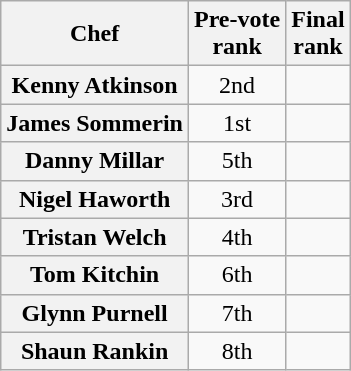<table class="wikitable sortable" style="text-align:center;">
<tr>
<th scope="col">Chef</th>
<th scope="col">Pre-vote<br>rank</th>
<th scope="col">Final<br>rank</th>
</tr>
<tr>
<th scope="row">Kenny Atkinson</th>
<td>2nd</td>
<td></td>
</tr>
<tr>
<th scope="row">James Sommerin</th>
<td>1st</td>
<td></td>
</tr>
<tr>
<th scope="row">Danny Millar</th>
<td>5th</td>
<td></td>
</tr>
<tr>
<th scope="row">Nigel Haworth</th>
<td>3rd</td>
<td></td>
</tr>
<tr>
<th scope="row">Tristan Welch</th>
<td>4th</td>
<td></td>
</tr>
<tr>
<th scope="row">Tom Kitchin</th>
<td>6th</td>
<td></td>
</tr>
<tr>
<th scope="row">Glynn Purnell</th>
<td>7th</td>
<td></td>
</tr>
<tr>
<th scope="row">Shaun Rankin</th>
<td>8th</td>
<td></td>
</tr>
</table>
